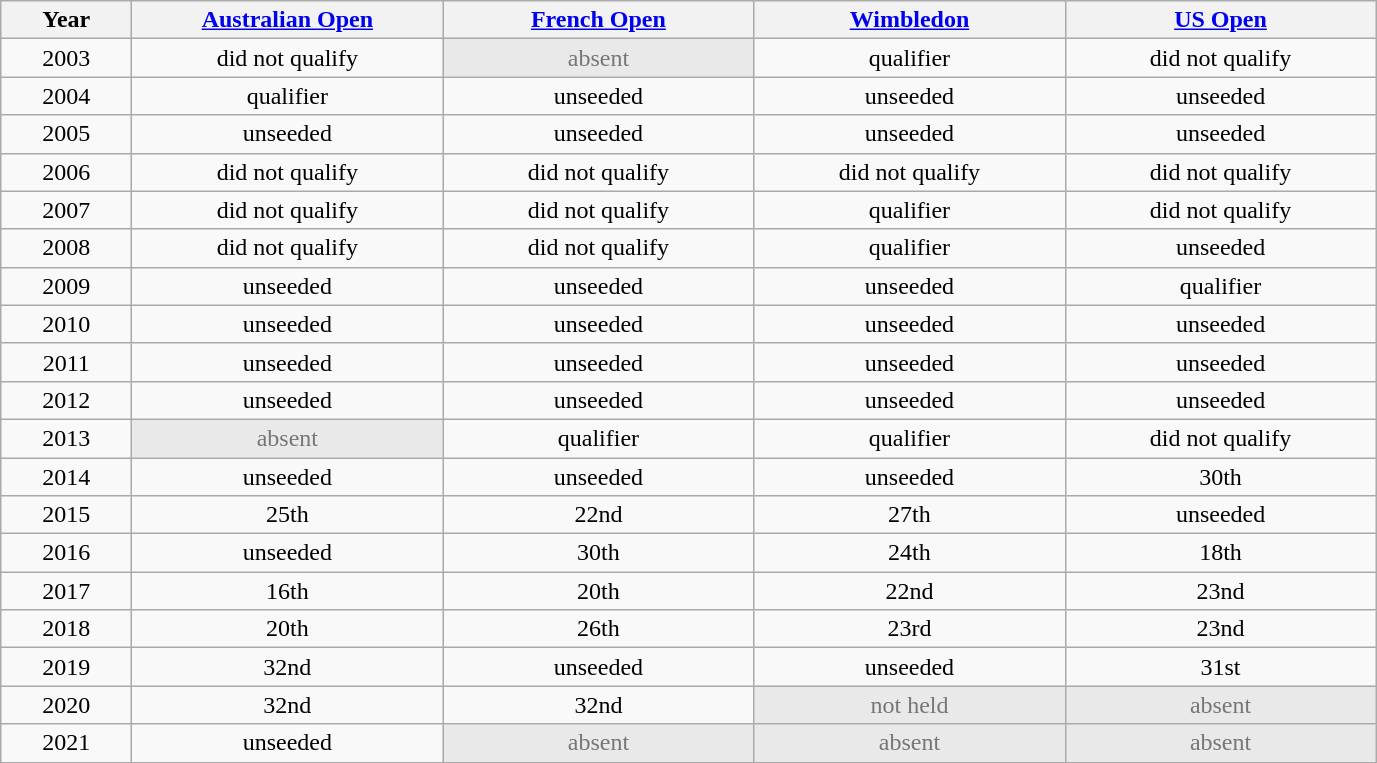<table class=wikitable style=text-align:center>
<tr>
<th width=80>Year</th>
<th width=200><a href='#'>Australian Open</a></th>
<th width=200><a href='#'>French Open</a></th>
<th width=200><a href='#'>Wimbledon</a></th>
<th width=200><a href='#'>US Open</a></th>
</tr>
<tr>
<td>2003</td>
<td>did not qualify</td>
<td bgcolor=e9e9e9 style=color:#767676>absent</td>
<td>qualifier</td>
<td>did not qualify</td>
</tr>
<tr>
<td>2004</td>
<td>qualifier</td>
<td>unseeded</td>
<td>unseeded</td>
<td>unseeded</td>
</tr>
<tr>
<td>2005</td>
<td>unseeded</td>
<td>unseeded</td>
<td>unseeded</td>
<td>unseeded</td>
</tr>
<tr>
<td>2006</td>
<td>did not qualify</td>
<td>did not qualify</td>
<td>did not qualify</td>
<td>did not qualify</td>
</tr>
<tr>
<td>2007</td>
<td>did not qualify</td>
<td>did not qualify</td>
<td>qualifier</td>
<td>did not qualify</td>
</tr>
<tr>
<td>2008</td>
<td>did not qualify</td>
<td>did not qualify</td>
<td>qualifier</td>
<td>unseeded</td>
</tr>
<tr>
<td>2009</td>
<td>unseeded</td>
<td>unseeded</td>
<td>unseeded</td>
<td>qualifier</td>
</tr>
<tr>
<td>2010</td>
<td>unseeded</td>
<td>unseeded</td>
<td>unseeded</td>
<td>unseeded</td>
</tr>
<tr>
<td>2011</td>
<td>unseeded</td>
<td>unseeded</td>
<td>unseeded</td>
<td>unseeded</td>
</tr>
<tr>
<td>2012</td>
<td>unseeded</td>
<td>unseeded</td>
<td>unseeded</td>
<td>unseeded</td>
</tr>
<tr>
<td>2013</td>
<td bgcolor=e9e9e9 style=color:#767676>absent</td>
<td>qualifier</td>
<td>qualifier</td>
<td>did not qualify</td>
</tr>
<tr>
<td>2014</td>
<td>unseeded</td>
<td>unseeded</td>
<td>unseeded</td>
<td>30th</td>
</tr>
<tr>
<td>2015</td>
<td>25th</td>
<td>22nd</td>
<td>27th</td>
<td>unseeded</td>
</tr>
<tr>
<td>2016</td>
<td>unseeded</td>
<td>30th</td>
<td>24th</td>
<td>18th</td>
</tr>
<tr>
<td>2017</td>
<td>16th</td>
<td>20th</td>
<td>22nd</td>
<td>23nd</td>
</tr>
<tr>
<td>2018</td>
<td>20th</td>
<td>26th</td>
<td>23rd</td>
<td>23nd</td>
</tr>
<tr>
<td>2019</td>
<td>32nd</td>
<td>unseeded</td>
<td>unseeded</td>
<td>31st</td>
</tr>
<tr>
<td>2020</td>
<td>32nd</td>
<td>32nd</td>
<td bgcolor=e9e9e9 style=color:#767676>not held</td>
<td bgcolor=e9e9e9 style=color:#767676>absent</td>
</tr>
<tr>
<td>2021</td>
<td>unseeded</td>
<td bgcolor=e9e9e9 style=color:#767676>absent</td>
<td bgcolor=e9e9e9 style=color:#767676>absent</td>
<td bgcolor=e9e9e9 style=color:#767676>absent</td>
</tr>
</table>
